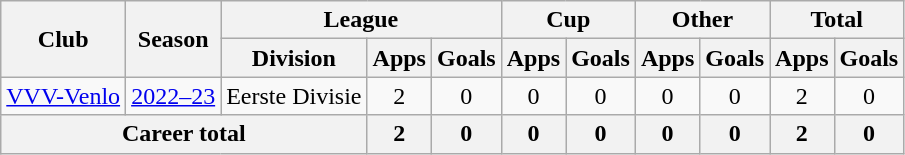<table class="wikitable" style="text-align:center">
<tr>
<th rowspan="2">Club</th>
<th rowspan="2">Season</th>
<th colspan="3">League</th>
<th colspan="2">Cup</th>
<th colspan="2">Other</th>
<th colspan="2">Total</th>
</tr>
<tr>
<th>Division</th>
<th>Apps</th>
<th>Goals</th>
<th>Apps</th>
<th>Goals</th>
<th>Apps</th>
<th>Goals</th>
<th>Apps</th>
<th>Goals</th>
</tr>
<tr>
<td><a href='#'>VVV-Venlo</a></td>
<td><a href='#'>2022–23</a></td>
<td>Eerste Divisie</td>
<td>2</td>
<td>0</td>
<td>0</td>
<td>0</td>
<td>0</td>
<td>0</td>
<td>2</td>
<td>0</td>
</tr>
<tr>
<th colspan="3">Career total</th>
<th>2</th>
<th>0</th>
<th>0</th>
<th>0</th>
<th>0</th>
<th>0</th>
<th>2</th>
<th>0</th>
</tr>
</table>
